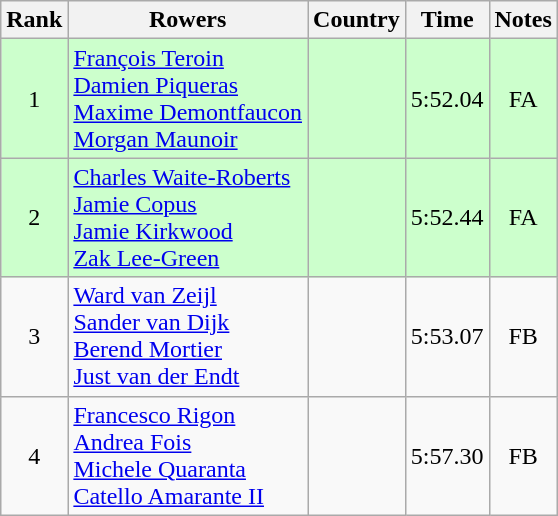<table class="wikitable" style="text-align:center">
<tr>
<th>Rank</th>
<th>Rowers</th>
<th>Country</th>
<th>Time</th>
<th>Notes</th>
</tr>
<tr bgcolor=ccffcc>
<td>1</td>
<td align="left"><a href='#'>François Teroin</a><br><a href='#'>Damien Piqueras</a><br><a href='#'>Maxime Demontfaucon</a><br><a href='#'>Morgan Maunoir</a></td>
<td align="left"></td>
<td>5:52.04</td>
<td>FA</td>
</tr>
<tr bgcolor=ccffcc>
<td>2</td>
<td align="left"><a href='#'>Charles Waite-Roberts</a><br><a href='#'>Jamie Copus</a><br><a href='#'>Jamie Kirkwood</a><br><a href='#'>Zak Lee-Green</a></td>
<td align="left"></td>
<td>5:52.44</td>
<td>FA</td>
</tr>
<tr>
<td>3</td>
<td align="left"><a href='#'>Ward van Zeijl</a><br><a href='#'>Sander van Dijk</a><br><a href='#'>Berend Mortier</a><br><a href='#'>Just van der Endt</a></td>
<td align="left"></td>
<td>5:53.07</td>
<td>FB</td>
</tr>
<tr>
<td>4</td>
<td align="left"><a href='#'>Francesco Rigon</a><br><a href='#'>Andrea Fois</a><br><a href='#'>Michele Quaranta</a><br><a href='#'>Catello Amarante II</a></td>
<td align="left"></td>
<td>5:57.30</td>
<td>FB</td>
</tr>
</table>
